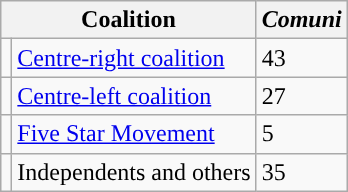<table class="wikitable">
<tr>
<th colspan=2>Coalition</th>
<th><em>Comuni</em></th>
</tr>
<tr>
<td style="color:inherit;background:"></td>
<td><a href='#'>Centre-right coalition</a></td>
<td>43</td>
</tr>
<tr>
<td style="color:inherit;background:"></td>
<td><a href='#'>Centre-left coalition</a></td>
<td>27</td>
</tr>
<tr>
<td style="color:inherit;background:"></td>
<td><a href='#'>Five Star Movement</a></td>
<td>5</td>
</tr>
<tr>
<td style="color:inherit;background:"></td>
<td>Independents and others</td>
<td>35</td>
</tr>
</table>
